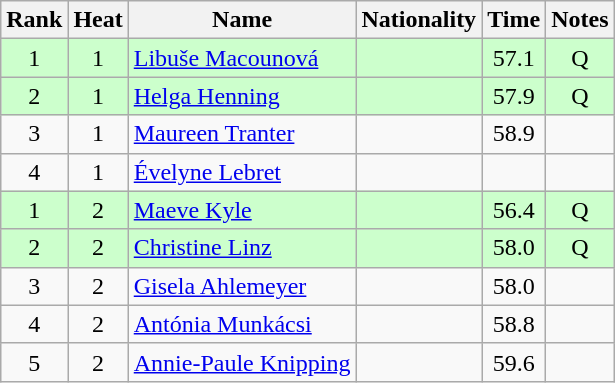<table class="wikitable sortable" style="text-align:center">
<tr>
<th>Rank</th>
<th>Heat</th>
<th>Name</th>
<th>Nationality</th>
<th>Time</th>
<th>Notes</th>
</tr>
<tr bgcolor=ccffcc>
<td>1</td>
<td>1</td>
<td align="left"><a href='#'>Libuše Macounová</a></td>
<td align=left></td>
<td>57.1</td>
<td>Q</td>
</tr>
<tr bgcolor=ccffcc>
<td>2</td>
<td>1</td>
<td align="left"><a href='#'>Helga Henning</a></td>
<td align=left></td>
<td>57.9</td>
<td>Q</td>
</tr>
<tr>
<td>3</td>
<td>1</td>
<td align="left"><a href='#'>Maureen Tranter</a></td>
<td align=left></td>
<td>58.9</td>
<td></td>
</tr>
<tr>
<td>4</td>
<td>1</td>
<td align="left"><a href='#'>Évelyne Lebret</a></td>
<td align=left></td>
<td></td>
<td></td>
</tr>
<tr bgcolor=ccffcc>
<td>1</td>
<td>2</td>
<td align="left"><a href='#'>Maeve Kyle</a></td>
<td align=left></td>
<td>56.4</td>
<td>Q</td>
</tr>
<tr bgcolor=ccffcc>
<td>2</td>
<td>2</td>
<td align="left"><a href='#'>Christine Linz</a></td>
<td align=left></td>
<td>58.0</td>
<td>Q</td>
</tr>
<tr>
<td>3</td>
<td>2</td>
<td align="left"><a href='#'>Gisela Ahlemeyer</a></td>
<td align=left></td>
<td>58.0</td>
<td></td>
</tr>
<tr>
<td>4</td>
<td>2</td>
<td align="left"><a href='#'>Antónia Munkácsi</a></td>
<td align=left></td>
<td>58.8</td>
<td></td>
</tr>
<tr>
<td>5</td>
<td>2</td>
<td align="left"><a href='#'>Annie-Paule Knipping</a></td>
<td align=left></td>
<td>59.6</td>
<td></td>
</tr>
</table>
